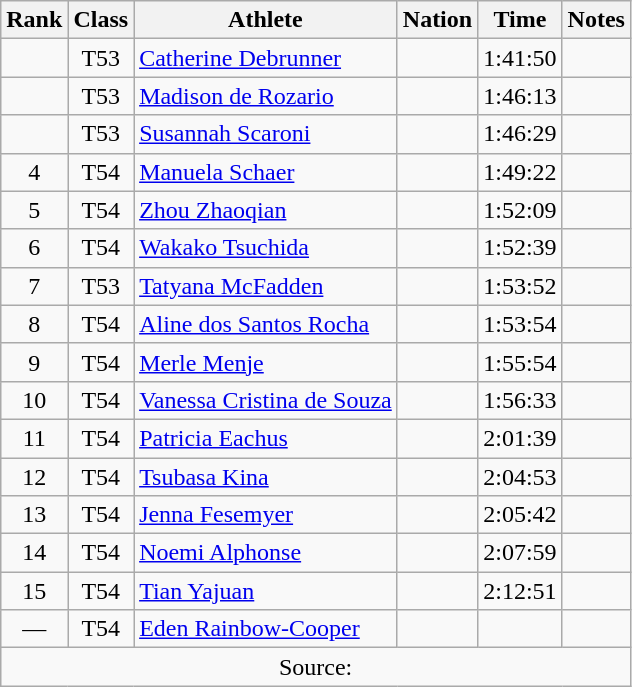<table class="wikitable sortable" style="text-align:center;">
<tr>
<th scope="col">Rank</th>
<th scope="col">Class</th>
<th scope="col">Athlete</th>
<th scope="col">Nation</th>
<th scope="col">Time</th>
<th scope="col">Notes</th>
</tr>
<tr>
<td></td>
<td>T53</td>
<td align=left><a href='#'>Catherine Debrunner</a></td>
<td align=left></td>
<td>1:41:50</td>
<td></td>
</tr>
<tr>
<td></td>
<td>T53</td>
<td align=left><a href='#'>Madison de Rozario</a></td>
<td align=left></td>
<td>1:46:13</td>
<td></td>
</tr>
<tr>
<td></td>
<td>T53</td>
<td align=left><a href='#'>Susannah Scaroni</a></td>
<td align=left></td>
<td>1:46:29</td>
<td></td>
</tr>
<tr>
<td>4</td>
<td>T54</td>
<td align=left><a href='#'>Manuela Schaer</a></td>
<td align=left></td>
<td>1:49:22</td>
<td></td>
</tr>
<tr>
<td>5</td>
<td>T54</td>
<td align=left><a href='#'>Zhou Zhaoqian</a></td>
<td align=left></td>
<td>1:52:09</td>
<td></td>
</tr>
<tr>
<td>6</td>
<td>T54</td>
<td align=left><a href='#'>Wakako Tsuchida</a></td>
<td align=left></td>
<td>1:52:39</td>
<td></td>
</tr>
<tr>
<td>7</td>
<td>T53</td>
<td align=left><a href='#'>Tatyana McFadden</a></td>
<td align=left></td>
<td>1:53:52</td>
<td></td>
</tr>
<tr>
<td>8</td>
<td>T54</td>
<td align=left><a href='#'>Aline dos Santos Rocha</a></td>
<td align=left></td>
<td>1:53:54</td>
<td></td>
</tr>
<tr>
<td>9</td>
<td>T54</td>
<td align=left><a href='#'>Merle Menje</a></td>
<td align=left></td>
<td>1:55:54</td>
<td></td>
</tr>
<tr>
<td>10</td>
<td>T54</td>
<td align=left><a href='#'>Vanessa Cristina de Souza</a></td>
<td align=left></td>
<td>1:56:33</td>
<td></td>
</tr>
<tr>
<td>11</td>
<td>T54</td>
<td align=left><a href='#'>Patricia Eachus</a></td>
<td align=left></td>
<td>2:01:39</td>
<td></td>
</tr>
<tr>
<td>12</td>
<td>T54</td>
<td align=left><a href='#'>Tsubasa Kina</a></td>
<td align=left></td>
<td>2:04:53</td>
<td></td>
</tr>
<tr>
<td>13</td>
<td>T54</td>
<td align=left><a href='#'>Jenna Fesemyer</a></td>
<td align=left></td>
<td>2:05:42</td>
<td></td>
</tr>
<tr>
<td>14</td>
<td>T54</td>
<td align=left><a href='#'>Noemi Alphonse</a></td>
<td align=left></td>
<td>2:07:59</td>
<td></td>
</tr>
<tr>
<td>15</td>
<td>T54</td>
<td align=left><a href='#'>Tian Yajuan</a></td>
<td align=left></td>
<td>2:12:51</td>
<td></td>
</tr>
<tr>
<td>—</td>
<td>T54</td>
<td align=left><a href='#'>Eden Rainbow-Cooper</a></td>
<td align=left></td>
<td></td>
<td></td>
</tr>
<tr class="sortbottom">
<td colspan=6>Source:</td>
</tr>
</table>
